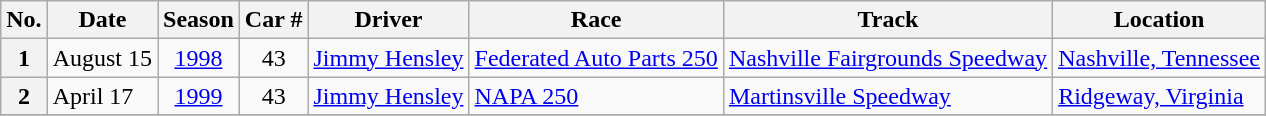<table class="wikitable sortable">
<tr>
<th scope="col">No.</th>
<th scope="col">Date</th>
<th scope="col">Season</th>
<th scope="col">Car #</th>
<th scope="col">Driver</th>
<th scope="col">Race</th>
<th scope="col">Track</th>
<th scope="col">Location</th>
</tr>
<tr>
<th scope="row">1</th>
<td>August 15</td>
<td style="text-align:center;"><a href='#'>1998</a></td>
<td style="text-align:center;">43</td>
<td><a href='#'>Jimmy Hensley</a></td>
<td><a href='#'>Federated Auto Parts 250</a></td>
<td><a href='#'>Nashville Fairgrounds Speedway</a></td>
<td><a href='#'>Nashville, Tennessee</a></td>
</tr>
<tr>
<th scope="row">2</th>
<td>April 17</td>
<td style="text-align:center;"><a href='#'>1999</a></td>
<td style="text-align:center;">43</td>
<td><a href='#'>Jimmy Hensley</a></td>
<td><a href='#'>NAPA 250</a></td>
<td><a href='#'>Martinsville Speedway</a></td>
<td><a href='#'>Ridgeway, Virginia</a></td>
</tr>
<tr>
</tr>
</table>
